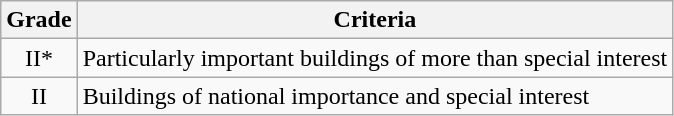<table class="wikitable">
<tr>
<th>Grade</th>
<th>Criteria</th>
</tr>
<tr>
<td align="center" >II*</td>
<td>Particularly important buildings of more than special interest</td>
</tr>
<tr>
<td align="center" >II</td>
<td>Buildings of national importance and special interest</td>
</tr>
</table>
